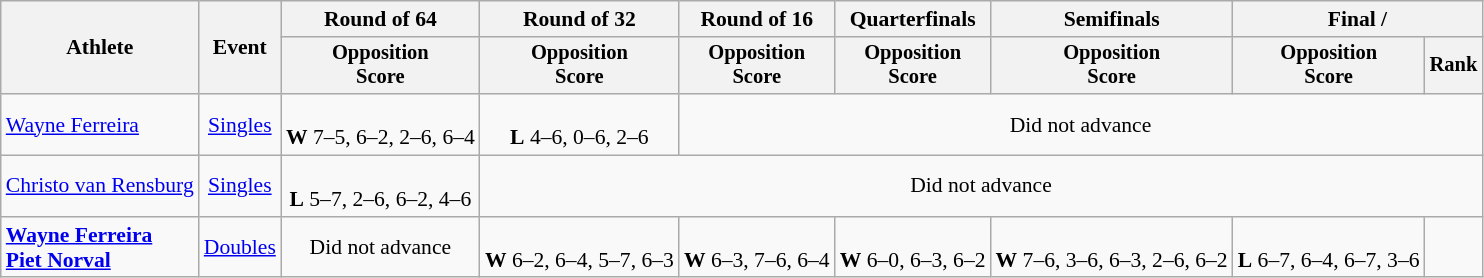<table class=wikitable style="font-size:90%">
<tr>
<th rowspan=2>Athlete</th>
<th rowspan=2>Event</th>
<th>Round of 64</th>
<th>Round of 32</th>
<th>Round of 16</th>
<th>Quarterfinals</th>
<th>Semifinals</th>
<th colspan=2>Final / </th>
</tr>
<tr style="font-size:95%">
<th>Opposition<br>Score</th>
<th>Opposition<br>Score</th>
<th>Opposition<br>Score</th>
<th>Opposition<br>Score</th>
<th>Opposition<br>Score</th>
<th>Opposition<br>Score</th>
<th>Rank</th>
</tr>
<tr align=center>
<td align=left><a href='#'>Wayne Ferreira</a></td>
<td><a href='#'>Singles</a></td>
<td><br><strong>W</strong>   7–5, 6–2, 2–6, 6–4</td>
<td><br><strong>L</strong>   4–6, 0–6, 2–6</td>
<td colspan=5>Did not advance</td>
</tr>
<tr align=center>
<td align=left><a href='#'>Christo van Rensburg</a></td>
<td><a href='#'>Singles</a></td>
<td><br><strong>L</strong>   5–7, 2–6, 6–2, 4–6</td>
<td colspan=6>Did not advance</td>
</tr>
<tr align=center>
<td align=left><strong><a href='#'>Wayne Ferreira</a><br><a href='#'>Piet Norval</a></strong></td>
<td><a href='#'>Doubles</a></td>
<td colspan= 1>Did not advance</td>
<td><br><strong>W</strong> 6–2, 6–4, 5–7, 6–3</td>
<td><br><strong>W</strong> 6–3, 7–6, 6–4</td>
<td><br><strong>W</strong> 6–0, 6–3, 6–2</td>
<td><br><strong>W</strong> 7–6, 3–6, 6–3, 2–6, 6–2</td>
<td><br><strong>L</strong> 6–7, 6–4, 6–7, 3–6</td>
<td></td>
</tr>
</table>
